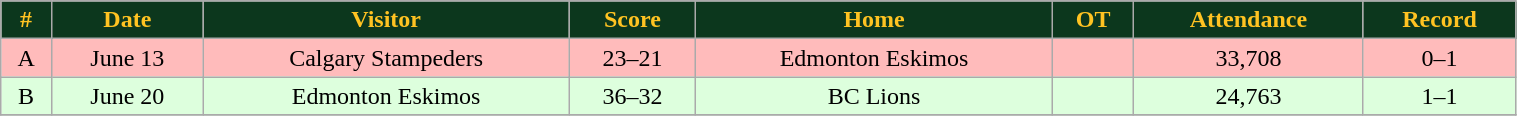<table class="wikitable" width="80%">
<tr align="center" style="background:#0C371D;color:#ffc322;">
<td><strong>#</strong></td>
<td><strong>Date</strong></td>
<td><strong>Visitor</strong></td>
<td><strong>Score</strong></td>
<td><strong>Home</strong></td>
<td><strong>OT</strong></td>
<td><strong>Attendance</strong></td>
<td><strong>Record</strong></td>
</tr>
<tr align="center" bgcolor="#ffbbbb">
<td>A</td>
<td>June 13</td>
<td>Calgary Stampeders</td>
<td>23–21</td>
<td>Edmonton Eskimos</td>
<td></td>
<td>33,708</td>
<td>0–1</td>
</tr>
<tr align="center" bgcolor="#ddffdd">
<td>B</td>
<td>June 20</td>
<td>Edmonton Eskimos</td>
<td>36–32</td>
<td>BC Lions</td>
<td></td>
<td>24,763</td>
<td>1–1</td>
</tr>
<tr>
</tr>
</table>
